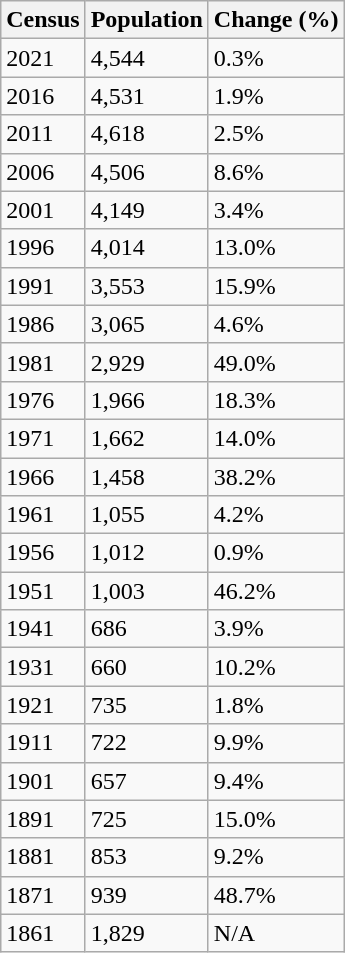<table class="wikitable">
<tr>
<th>Census</th>
<th>Population</th>
<th>Change (%)</th>
</tr>
<tr>
<td>2021</td>
<td>4,544</td>
<td> 0.3%</td>
</tr>
<tr>
<td>2016</td>
<td>4,531</td>
<td> 1.9%</td>
</tr>
<tr>
<td>2011</td>
<td>4,618</td>
<td> 2.5%</td>
</tr>
<tr>
<td>2006</td>
<td>4,506</td>
<td> 8.6%</td>
</tr>
<tr>
<td>2001</td>
<td>4,149</td>
<td> 3.4%</td>
</tr>
<tr>
<td>1996</td>
<td>4,014</td>
<td> 13.0%</td>
</tr>
<tr>
<td>1991</td>
<td>3,553</td>
<td> 15.9%</td>
</tr>
<tr>
<td>1986</td>
<td>3,065</td>
<td> 4.6%</td>
</tr>
<tr>
<td>1981</td>
<td>2,929</td>
<td> 49.0%</td>
</tr>
<tr>
<td>1976</td>
<td>1,966</td>
<td> 18.3%</td>
</tr>
<tr>
<td>1971</td>
<td>1,662</td>
<td> 14.0%</td>
</tr>
<tr>
<td>1966</td>
<td>1,458</td>
<td> 38.2%</td>
</tr>
<tr>
<td>1961</td>
<td>1,055</td>
<td> 4.2%</td>
</tr>
<tr>
<td>1956</td>
<td>1,012</td>
<td> 0.9%</td>
</tr>
<tr>
<td>1951</td>
<td>1,003</td>
<td> 46.2%</td>
</tr>
<tr>
<td>1941</td>
<td>686</td>
<td> 3.9%</td>
</tr>
<tr>
<td>1931</td>
<td>660</td>
<td> 10.2%</td>
</tr>
<tr>
<td>1921</td>
<td>735</td>
<td> 1.8%</td>
</tr>
<tr>
<td>1911</td>
<td>722</td>
<td> 9.9%</td>
</tr>
<tr>
<td>1901</td>
<td>657</td>
<td> 9.4%</td>
</tr>
<tr>
<td>1891</td>
<td>725</td>
<td> 15.0%</td>
</tr>
<tr>
<td>1881</td>
<td>853</td>
<td> 9.2%</td>
</tr>
<tr>
<td>1871</td>
<td>939</td>
<td> 48.7%</td>
</tr>
<tr>
<td>1861</td>
<td>1,829</td>
<td>N/A</td>
</tr>
</table>
